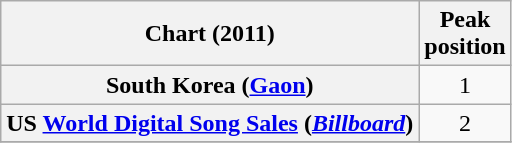<table class="wikitable plainrowheaders" style="text-align:center;">
<tr>
<th>Chart (2011)</th>
<th>Peak<br>position</th>
</tr>
<tr>
<th scope="row">South Korea (<a href='#'>Gaon</a>)</th>
<td align="center">1</td>
</tr>
<tr>
<th scope="row">US <a href='#'>World Digital Song Sales</a> (<em><a href='#'>Billboard</a></em>)</th>
<td align="center">2</td>
</tr>
<tr>
</tr>
</table>
